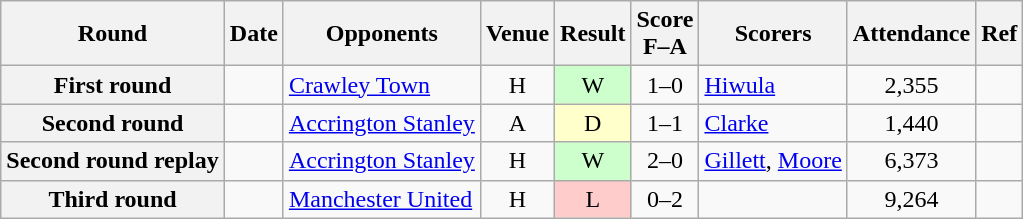<table class="wikitable plainrowheaders sortable" style="text-align:center">
<tr>
<th scope="col">Round</th>
<th scope="col">Date</th>
<th scope="col">Opponents</th>
<th scope="col">Venue</th>
<th scope="col">Result</th>
<th scope="col">Score<br>F–A</th>
<th scope="col" class="unsortable">Scorers</th>
<th scope="col">Attendance</th>
<th scope="col" class="unsortable">Ref</th>
</tr>
<tr>
<th scope="row">First round</th>
<td align="left"></td>
<td align="left"><a href='#'>Crawley Town</a></td>
<td>H</td>
<td style="background-color:#CCFFCC">W</td>
<td>1–0</td>
<td align="left"><a href='#'>Hiwula</a></td>
<td>2,355</td>
<td></td>
</tr>
<tr>
<th scope="row">Second round</th>
<td align="left"></td>
<td align="left"><a href='#'>Accrington Stanley</a></td>
<td>A</td>
<td style="background-color:#FFFFCC">D</td>
<td>1–1</td>
<td align="left"><a href='#'>Clarke</a></td>
<td>1,440</td>
<td></td>
</tr>
<tr>
<th scope="row">Second round replay</th>
<td align="left"></td>
<td align="left"><a href='#'>Accrington Stanley</a></td>
<td>H</td>
<td style="background-color:#CCFFCC">W</td>
<td>2–0</td>
<td alight="left"><a href='#'>Gillett</a>, <a href='#'>Moore</a></td>
<td>6,373</td>
<td></td>
</tr>
<tr>
<th scope="row">Third round</th>
<td align="left"></td>
<td align="left"><a href='#'>Manchester United</a></td>
<td>H</td>
<td style="background-color:#FFCCCC">L</td>
<td>0–2</td>
<td align="left"></td>
<td>9,264</td>
<td></td>
</tr>
</table>
